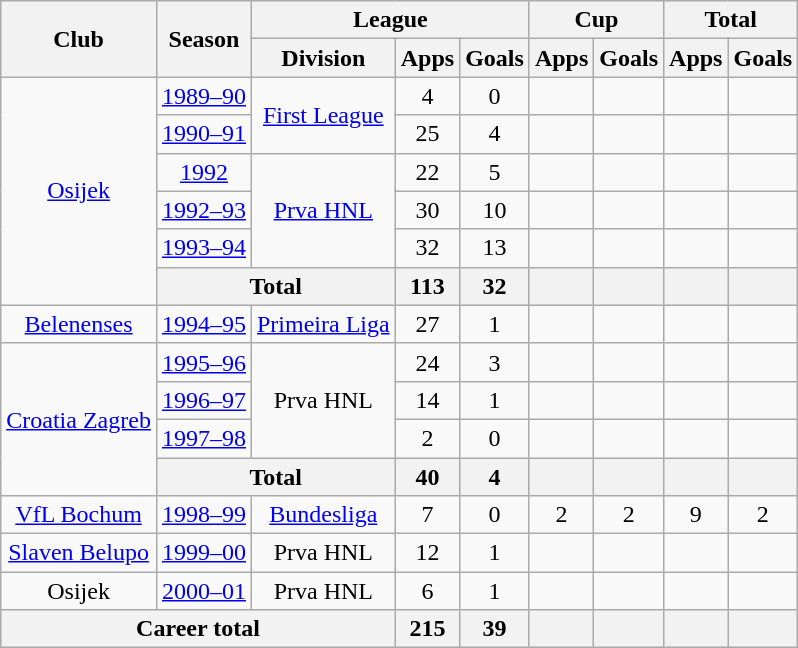<table class="wikitable" style="text-align:center">
<tr>
<th rowspan="2">Club</th>
<th rowspan="2">Season</th>
<th colspan="3">League</th>
<th colspan="2">Cup</th>
<th colspan="2">Total</th>
</tr>
<tr>
<th>Division</th>
<th>Apps</th>
<th>Goals</th>
<th>Apps</th>
<th>Goals</th>
<th>Apps</th>
<th>Goals</th>
</tr>
<tr>
<td rowspan="6"><a href='#'>Osijek</a></td>
<td><a href='#'>1989–90</a></td>
<td rowspan="2"><a href='#'>First League</a></td>
<td>4</td>
<td>0</td>
<td></td>
<td></td>
<td></td>
<td></td>
</tr>
<tr>
<td><a href='#'>1990–91</a></td>
<td>25</td>
<td>4</td>
<td></td>
<td></td>
<td></td>
<td></td>
</tr>
<tr>
<td><a href='#'>1992</a></td>
<td rowspan="3"><a href='#'>Prva HNL</a></td>
<td>22</td>
<td>5</td>
<td></td>
<td></td>
<td></td>
<td></td>
</tr>
<tr>
<td><a href='#'>1992–93</a></td>
<td>30</td>
<td>10</td>
<td></td>
<td></td>
<td></td>
<td></td>
</tr>
<tr>
<td><a href='#'>1993–94</a></td>
<td>32</td>
<td>13</td>
<td></td>
<td></td>
<td></td>
<td></td>
</tr>
<tr>
<th colspan="2">Total</th>
<th>113</th>
<th>32</th>
<th></th>
<th></th>
<th></th>
<th></th>
</tr>
<tr>
<td><a href='#'>Belenenses</a></td>
<td><a href='#'>1994–95</a></td>
<td><a href='#'>Primeira Liga</a></td>
<td>27</td>
<td>1</td>
<td></td>
<td></td>
<td></td>
<td></td>
</tr>
<tr>
<td rowspan="4"><a href='#'>Croatia Zagreb</a></td>
<td><a href='#'>1995–96</a></td>
<td rowspan="3">Prva HNL</td>
<td>24</td>
<td>3</td>
<td></td>
<td></td>
<td></td>
<td></td>
</tr>
<tr>
<td><a href='#'>1996–97</a></td>
<td>14</td>
<td>1</td>
<td></td>
<td></td>
<td></td>
<td></td>
</tr>
<tr>
<td><a href='#'>1997–98</a></td>
<td>2</td>
<td>0</td>
<td></td>
<td></td>
<td></td>
<td></td>
</tr>
<tr>
<th colspan="2">Total</th>
<th>40</th>
<th>4</th>
<th></th>
<th></th>
<th></th>
<th></th>
</tr>
<tr>
<td><a href='#'>VfL Bochum</a></td>
<td><a href='#'>1998–99</a></td>
<td><a href='#'>Bundesliga</a></td>
<td>7</td>
<td>0</td>
<td>2</td>
<td>2</td>
<td>9</td>
<td>2</td>
</tr>
<tr>
<td><a href='#'>Slaven Belupo</a></td>
<td><a href='#'>1999–00</a></td>
<td>Prva HNL</td>
<td>12</td>
<td>1</td>
<td></td>
<td></td>
<td></td>
<td></td>
</tr>
<tr>
<td>Osijek</td>
<td><a href='#'>2000–01</a></td>
<td>Prva HNL</td>
<td>6</td>
<td>1</td>
<td></td>
<td></td>
<td></td>
<td></td>
</tr>
<tr>
<th colspan="3">Career total</th>
<th>215</th>
<th>39</th>
<th></th>
<th></th>
<th></th>
<th></th>
</tr>
</table>
